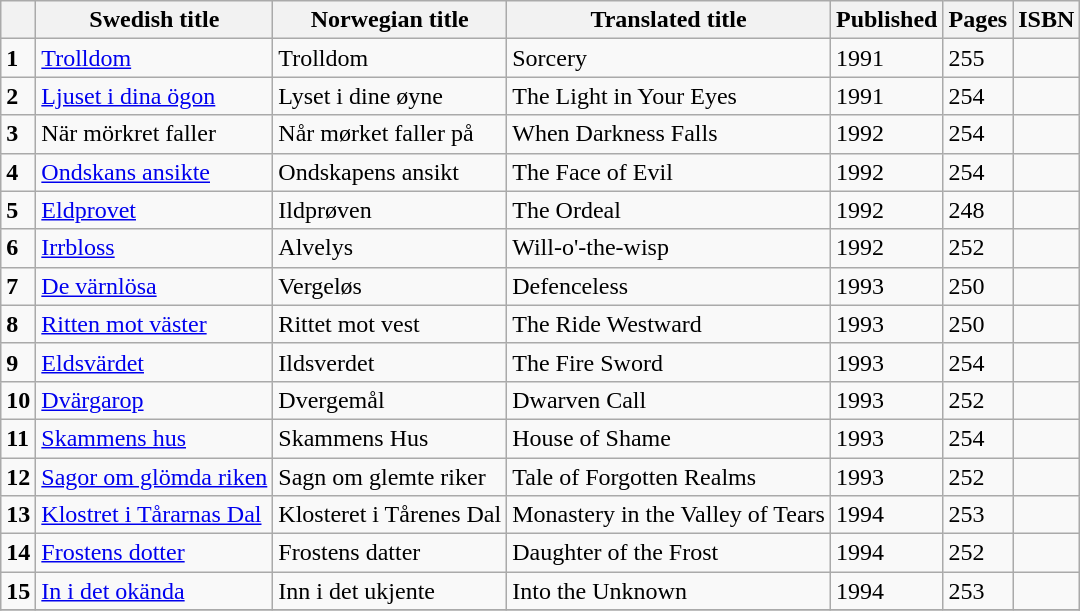<table class="wikitable">
<tr>
<th></th>
<th>Swedish title</th>
<th>Norwegian title</th>
<th>Translated title</th>
<th>Published</th>
<th>Pages</th>
<th>ISBN</th>
</tr>
<tr>
<td><strong>1</strong></td>
<td><a href='#'>Trolldom</a></td>
<td>Trolldom</td>
<td>Sorcery</td>
<td>1991</td>
<td>255</td>
<td></td>
</tr>
<tr>
<td><strong>2</strong></td>
<td><a href='#'>Ljuset i dina ögon</a></td>
<td>Lyset i dine øyne</td>
<td>The Light in Your Eyes</td>
<td>1991</td>
<td>254</td>
<td></td>
</tr>
<tr>
<td><strong>3</strong></td>
<td>När mörkret faller</td>
<td>Når mørket faller på</td>
<td>When Darkness Falls</td>
<td>1992</td>
<td>254</td>
<td></td>
</tr>
<tr>
<td><strong>4</strong></td>
<td><a href='#'>Ondskans ansikte</a></td>
<td>Ondskapens ansikt</td>
<td>The Face of Evil</td>
<td>1992</td>
<td>254</td>
<td></td>
</tr>
<tr>
<td><strong>5</strong></td>
<td><a href='#'>Eldprovet</a></td>
<td>Ildprøven</td>
<td>The Ordeal</td>
<td>1992</td>
<td>248</td>
<td></td>
</tr>
<tr>
<td><strong>6</strong></td>
<td><a href='#'>Irrbloss</a></td>
<td>Alvelys</td>
<td>Will-o'-the-wisp</td>
<td>1992</td>
<td>252</td>
<td></td>
</tr>
<tr>
<td><strong>7</strong></td>
<td><a href='#'>De värnlösa</a></td>
<td>Vergeløs</td>
<td>Defenceless</td>
<td>1993</td>
<td>250</td>
<td></td>
</tr>
<tr>
<td><strong>8</strong></td>
<td><a href='#'>Ritten mot väster</a></td>
<td>Rittet mot vest</td>
<td>The Ride Westward</td>
<td>1993</td>
<td>250</td>
<td></td>
</tr>
<tr>
<td><strong>9</strong></td>
<td><a href='#'>Eldsvärdet</a></td>
<td>Ildsverdet</td>
<td>The Fire Sword</td>
<td>1993</td>
<td>254</td>
<td></td>
</tr>
<tr>
<td><strong>10</strong></td>
<td><a href='#'>Dvärgarop</a></td>
<td>Dvergemål</td>
<td>Dwarven Call</td>
<td>1993</td>
<td>252</td>
<td></td>
</tr>
<tr>
<td><strong>11</strong></td>
<td><a href='#'>Skammens hus</a></td>
<td>Skammens Hus</td>
<td>House of Shame</td>
<td>1993</td>
<td>254</td>
<td></td>
</tr>
<tr>
<td><strong>12</strong></td>
<td><a href='#'>Sagor om glömda riken</a></td>
<td>Sagn om glemte riker</td>
<td>Tale of Forgotten Realms</td>
<td>1993</td>
<td>252</td>
<td></td>
</tr>
<tr>
<td><strong>13</strong></td>
<td><a href='#'>Klostret i Tårarnas Dal</a></td>
<td>Klosteret i Tårenes Dal</td>
<td>Monastery in the Valley of Tears</td>
<td>1994</td>
<td>253</td>
<td></td>
</tr>
<tr>
<td><strong>14</strong></td>
<td><a href='#'>Frostens dotter</a></td>
<td>Frostens datter</td>
<td>Daughter of the Frost</td>
<td>1994</td>
<td>252</td>
<td></td>
</tr>
<tr>
<td><strong>15</strong></td>
<td><a href='#'>In i det okända</a></td>
<td>Inn i det ukjente</td>
<td>Into the Unknown</td>
<td>1994</td>
<td>253</td>
<td></td>
</tr>
<tr>
</tr>
</table>
